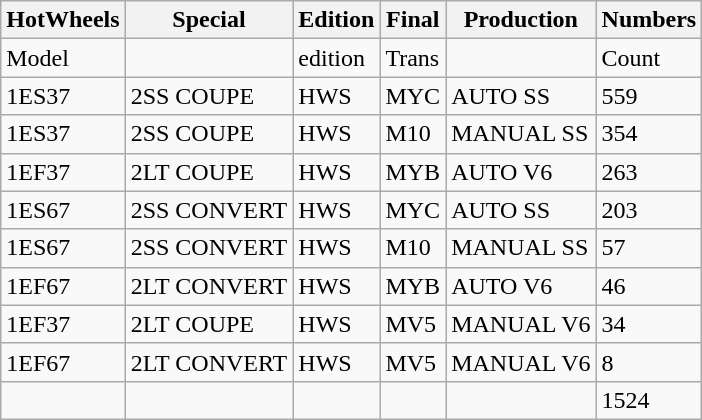<table class="wikitable">
<tr>
<th>HotWheels</th>
<th>Special</th>
<th>Edition</th>
<th>Final</th>
<th>Production</th>
<th>Numbers</th>
</tr>
<tr>
<td>Model</td>
<td></td>
<td>edition</td>
<td>Trans</td>
<td></td>
<td>Count</td>
</tr>
<tr>
<td>1ES37</td>
<td>2SS COUPE</td>
<td>HWS</td>
<td>MYC</td>
<td>AUTO SS</td>
<td>559</td>
</tr>
<tr>
<td>1ES37</td>
<td>2SS COUPE</td>
<td>HWS</td>
<td>M10</td>
<td>MANUAL SS</td>
<td>354</td>
</tr>
<tr>
<td>1EF37</td>
<td>2LT COUPE</td>
<td>HWS</td>
<td>MYB</td>
<td>AUTO V6</td>
<td>263</td>
</tr>
<tr>
<td>1ES67</td>
<td>2SS CONVERT</td>
<td>HWS</td>
<td>MYC</td>
<td>AUTO SS</td>
<td>203</td>
</tr>
<tr>
<td>1ES67</td>
<td>2SS CONVERT</td>
<td>HWS</td>
<td>M10</td>
<td>MANUAL SS</td>
<td>57</td>
</tr>
<tr>
<td>1EF67</td>
<td>2LT CONVERT</td>
<td>HWS</td>
<td>MYB</td>
<td>AUTO V6</td>
<td>46</td>
</tr>
<tr>
<td>1EF37</td>
<td>2LT COUPE</td>
<td>HWS</td>
<td>MV5</td>
<td>MANUAL V6</td>
<td>34</td>
</tr>
<tr>
<td>1EF67</td>
<td>2LT CONVERT</td>
<td>HWS</td>
<td>MV5</td>
<td>MANUAL V6</td>
<td>8</td>
</tr>
<tr>
<td></td>
<td></td>
<td></td>
<td></td>
<td></td>
<td>1524</td>
</tr>
</table>
